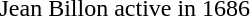<table>
<tr>
<td>Jean Billon</td>
<td>active in 1686</td>
</tr>
</table>
